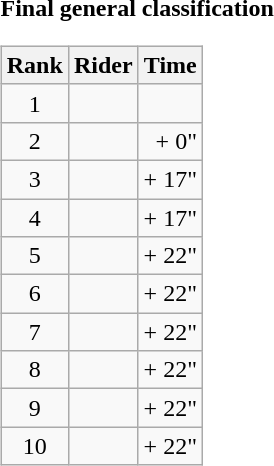<table>
<tr>
<td><strong>Final general classification</strong><br><table class="wikitable">
<tr>
<th scope="col">Rank</th>
<th scope="col">Rider</th>
<th scope="col">Time</th>
</tr>
<tr>
<td style="text-align:center;">1</td>
<td></td>
<td style="text-align:right;"></td>
</tr>
<tr>
<td style="text-align:center;">2</td>
<td></td>
<td style="text-align:right;">+ 0"</td>
</tr>
<tr>
<td style="text-align:center;">3</td>
<td></td>
<td style="text-align:right;">+ 17"</td>
</tr>
<tr>
<td style="text-align:center;">4</td>
<td></td>
<td style="text-align:right;">+ 17"</td>
</tr>
<tr>
<td style="text-align:center;">5</td>
<td></td>
<td style="text-align:right;">+ 22"</td>
</tr>
<tr>
<td style="text-align:center;">6</td>
<td></td>
<td style="text-align:right;">+ 22"</td>
</tr>
<tr>
<td style="text-align:center;">7</td>
<td></td>
<td style="text-align:right;">+ 22"</td>
</tr>
<tr>
<td style="text-align:center;">8</td>
<td></td>
<td style="text-align:right;">+ 22"</td>
</tr>
<tr>
<td style="text-align:center;">9</td>
<td></td>
<td style="text-align:right;">+ 22"</td>
</tr>
<tr>
<td style="text-align:center;">10</td>
<td></td>
<td style="text-align:right;">+ 22"</td>
</tr>
</table>
</td>
</tr>
</table>
